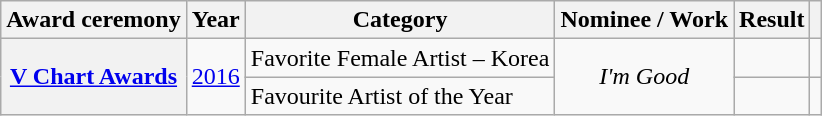<table class="wikitable plainrowheaders sortable">
<tr>
<th scope="col">Award ceremony</th>
<th scope="col">Year</th>
<th scope="col">Category</th>
<th scope="col">Nominee / Work</th>
<th scope="col">Result</th>
<th class="unsortable" scope="col"></th>
</tr>
<tr>
<th rowspan="2" ! scope=row><a href='#'>V Chart Awards</a></th>
<td rowspan="2" align="center"><a href='#'>2016</a></td>
<td>Favorite Female Artist – Korea</td>
<td rowspan="2" align="center"><em>I'm Good</em></td>
<td></td>
<td align="center"></td>
</tr>
<tr>
<td>Favourite Artist of the Year</td>
<td></td>
<td align="center"></td>
</tr>
</table>
